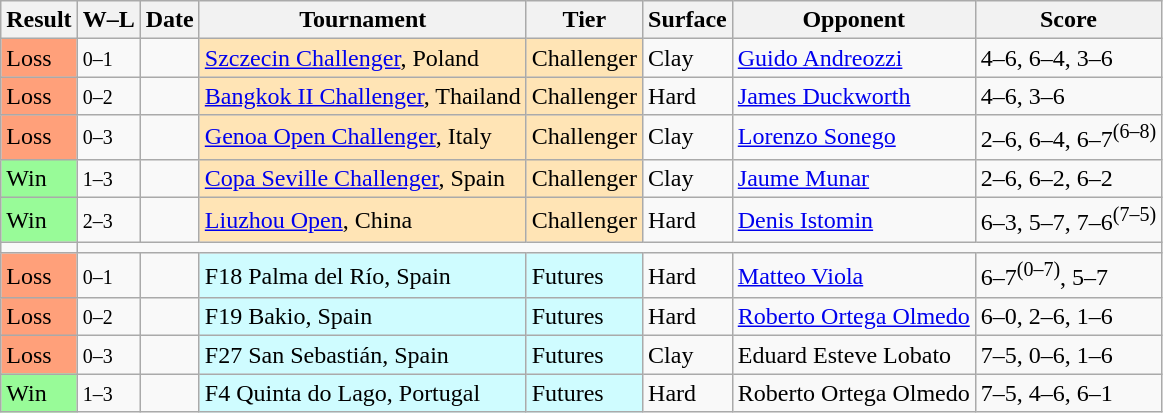<table class="sortable wikitable">
<tr>
<th>Result</th>
<th class="unsortable">W–L</th>
<th>Date</th>
<th>Tournament</th>
<th>Tier</th>
<th>Surface</th>
<th>Opponent</th>
<th class="unsortable">Score</th>
</tr>
<tr>
<td bgcolor=ffa07a>Loss</td>
<td><small>0–1</small></td>
<td><a href='#'></a></td>
<td style="background:moccasin;"><a href='#'>Szczecin Challenger</a>, Poland</td>
<td style="background:moccasin;">Challenger</td>
<td>Clay</td>
<td> <a href='#'>Guido Andreozzi</a></td>
<td>4–6, 6–4, 3–6</td>
</tr>
<tr>
<td bgcolor=ffa07a>Loss</td>
<td><small>0–2</small></td>
<td><a href='#'></a></td>
<td style="background:moccasin;"><a href='#'>Bangkok II Challenger</a>, Thailand</td>
<td style="background:moccasin;">Challenger</td>
<td>Hard</td>
<td> <a href='#'>James Duckworth</a></td>
<td>4–6, 3–6</td>
</tr>
<tr>
<td bgcolor=ffa07a>Loss</td>
<td><small>0–3</small></td>
<td><a href='#'></a></td>
<td style="background:moccasin;"><a href='#'>Genoa Open Challenger</a>, Italy</td>
<td style="background:moccasin;">Challenger</td>
<td>Clay</td>
<td> <a href='#'>Lorenzo Sonego</a></td>
<td>2–6, 6–4, 6–7<sup>(6–8)</sup></td>
</tr>
<tr>
<td bgcolor=98fb98>Win</td>
<td><small>1–3</small></td>
<td><a href='#'></a></td>
<td style="background:moccasin;"><a href='#'>Copa Seville Challenger</a>, Spain</td>
<td style="background:moccasin;">Challenger</td>
<td>Clay</td>
<td> <a href='#'>Jaume Munar</a></td>
<td>2–6, 6–2, 6–2</td>
</tr>
<tr>
<td bgcolor=98fb98>Win</td>
<td><small>2–3</small></td>
<td><a href='#'></a></td>
<td style="background:moccasin;"><a href='#'>Liuzhou Open</a>, China</td>
<td style="background:moccasin;">Challenger</td>
<td>Hard</td>
<td> <a href='#'>Denis Istomin</a></td>
<td>6–3, 5–7, 7–6<sup>(7–5)</sup></td>
</tr>
<tr>
<td></td>
</tr>
<tr>
<td bgcolor=ffa07a>Loss</td>
<td><small>0–1</small></td>
<td></td>
<td style="background:#cffcff;">F18 Palma del Río, Spain</td>
<td style="background:#cffcff;">Futures</td>
<td>Hard</td>
<td> <a href='#'>Matteo Viola</a></td>
<td>6–7<sup>(0–7)</sup>, 5–7</td>
</tr>
<tr>
<td bgcolor=ffa07a>Loss</td>
<td><small>0–2</small></td>
<td></td>
<td style="background:#cffcff;">F19 Bakio, Spain</td>
<td style="background:#cffcff;">Futures</td>
<td>Hard</td>
<td> <a href='#'>Roberto Ortega Olmedo</a></td>
<td>6–0, 2–6, 1–6</td>
</tr>
<tr>
<td bgcolor=ffa07a>Loss</td>
<td><small>0–3</small></td>
<td></td>
<td style="background:#cffcff;">F27 San Sebastián, Spain</td>
<td style="background:#cffcff;">Futures</td>
<td>Clay</td>
<td> Eduard Esteve Lobato</td>
<td>7–5, 0–6, 1–6</td>
</tr>
<tr>
<td bgcolor=98fb98>Win</td>
<td><small>1–3</small></td>
<td></td>
<td style="background:#cffcff;">F4 Quinta do Lago, Portugal</td>
<td style="background:#cffcff;">Futures</td>
<td>Hard</td>
<td> Roberto Ortega Olmedo</td>
<td>7–5, 4–6, 6–1</td>
</tr>
</table>
